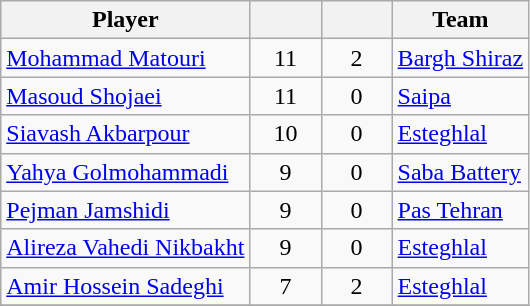<table class="wikitable" style="text-align: center;">
<tr>
<th wight=200>Player</th>
<th width=40></th>
<th width=40></th>
<th wight=180>Team</th>
</tr>
<tr>
<td style="text-align:left"> <a href='#'>Mohammad Matouri</a></td>
<td>11</td>
<td>2</td>
<td style="text-align:left"><a href='#'>Bargh Shiraz</a></td>
</tr>
<tr>
<td style="text-align:left"> <a href='#'>Masoud Shojaei</a></td>
<td>11</td>
<td>0</td>
<td style="text-align:left"><a href='#'>Saipa</a></td>
</tr>
<tr>
<td style="text-align:left"> <a href='#'>Siavash Akbarpour</a></td>
<td>10</td>
<td>0</td>
<td style="text-align:left"><a href='#'>Esteghlal</a></td>
</tr>
<tr>
<td style="text-align:left"> <a href='#'>Yahya Golmohammadi</a></td>
<td>9</td>
<td>0</td>
<td style="text-align:left"><a href='#'>Saba Battery</a></td>
</tr>
<tr>
<td style="text-align:left"> <a href='#'>Pejman Jamshidi</a></td>
<td>9</td>
<td>0</td>
<td style="text-align:left"><a href='#'>Pas Tehran</a></td>
</tr>
<tr>
<td style="text-align:left"> <a href='#'>Alireza Vahedi Nikbakht</a></td>
<td>9</td>
<td>0</td>
<td style="text-align:left"><a href='#'>Esteghlal</a></td>
</tr>
<tr>
<td style="text-align:left"> <a href='#'>Amir Hossein Sadeghi</a></td>
<td>7</td>
<td>2</td>
<td style="text-align:left"><a href='#'>Esteghlal</a></td>
</tr>
<tr>
</tr>
</table>
